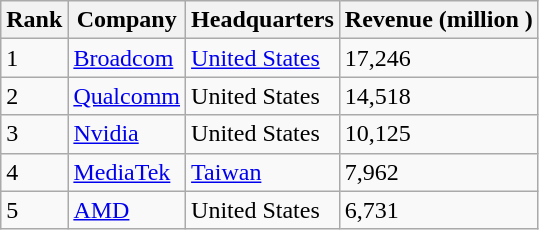<table class="wikitable">
<tr>
<th>Rank</th>
<th>Company</th>
<th>Headquarters</th>
<th>Revenue (million )</th>
</tr>
<tr>
<td>1</td>
<td><a href='#'>Broadcom</a></td>
<td><a href='#'>United States</a></td>
<td>17,246</td>
</tr>
<tr>
<td>2</td>
<td><a href='#'>Qualcomm</a></td>
<td>United States</td>
<td>14,518</td>
</tr>
<tr>
<td>3</td>
<td><a href='#'>Nvidia</a></td>
<td>United States</td>
<td>10,125</td>
</tr>
<tr>
<td>4</td>
<td><a href='#'>MediaTek</a></td>
<td><a href='#'>Taiwan</a></td>
<td>7,962</td>
</tr>
<tr>
<td>5</td>
<td><a href='#'>AMD</a></td>
<td>United States</td>
<td>6,731</td>
</tr>
</table>
